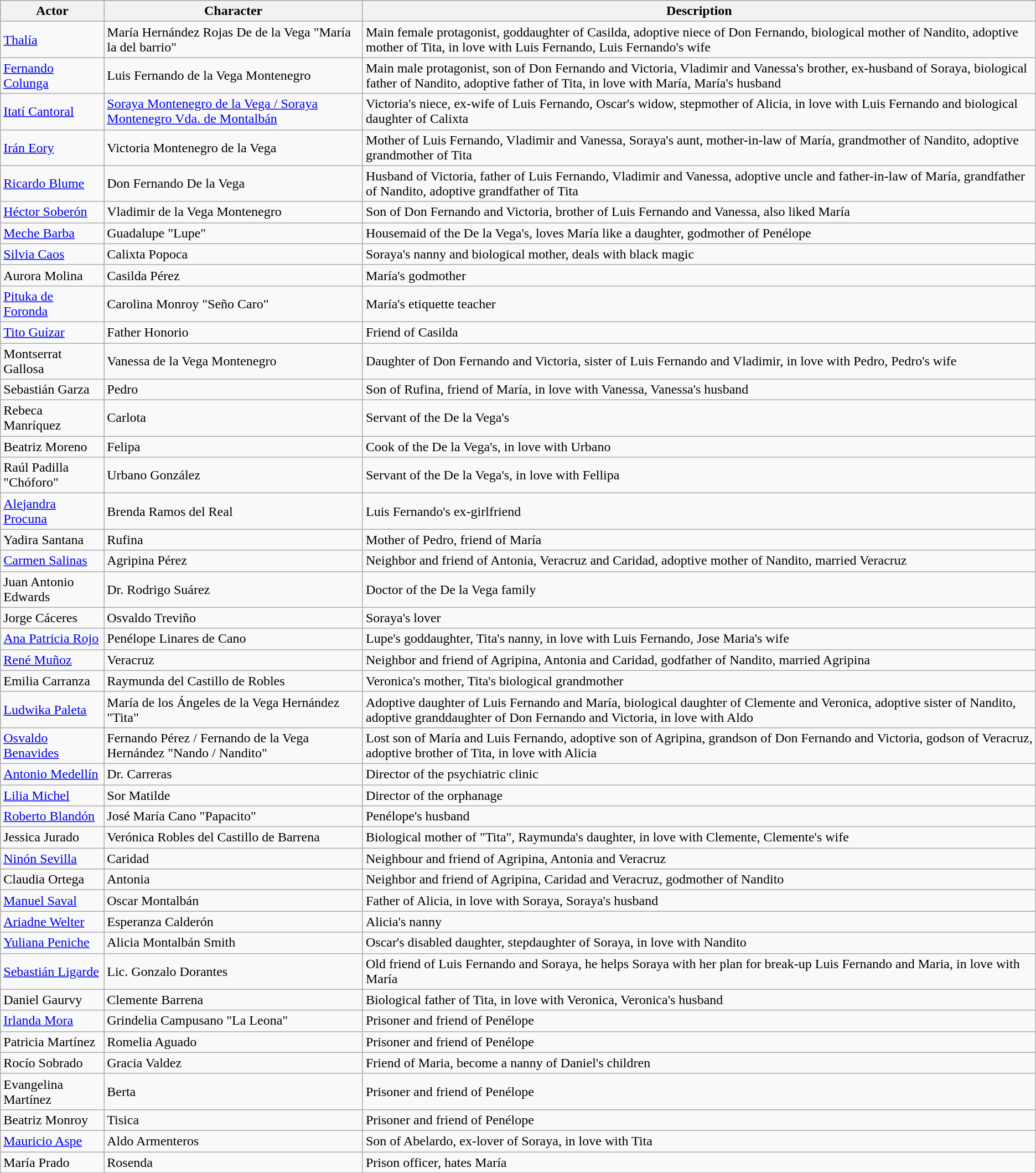<table class="wikitable">
<tr style="background:#b0c4de; text-align:center;">
<th>Actor</th>
<th>Character</th>
<th>Description</th>
</tr>
<tr>
<td><a href='#'>Thalía</a></td>
<td>María Hernández Rojas De de la Vega "María la del barrio"</td>
<td>Main female protagonist, goddaughter of Casilda, adoptive niece of Don Fernando, biological mother of Nandito, adoptive mother of Tita, in love with Luis Fernando, Luis Fernando's wife</td>
</tr>
<tr>
<td><a href='#'>Fernando Colunga</a></td>
<td>Luis Fernando de la Vega Montenegro</td>
<td>Main male protagonist, son of Don Fernando and Victoria, Vladimir and Vanessa's brother, ex-husband of Soraya, biological father of Nandito, adoptive father of Tita, in love with María, María's husband</td>
</tr>
<tr>
<td><a href='#'>Itatí Cantoral</a></td>
<td><a href='#'>Soraya Montenegro de la Vega / Soraya Montenegro Vda. de Montalbán</a></td>
<td>Victoria's niece,  ex-wife of Luis Fernando, Oscar's widow, stepmother of Alicia, in love with Luis Fernando and biological daughter of Calixta</td>
</tr>
<tr>
<td><a href='#'>Irán Eory</a></td>
<td>Victoria Montenegro de la Vega</td>
<td>Mother of Luis Fernando, Vladimir and Vanessa, Soraya's aunt, mother-in-law of María, grandmother of  Nandito, adoptive grandmother of Tita</td>
</tr>
<tr>
<td><a href='#'>Ricardo Blume</a></td>
<td>Don Fernando De la Vega</td>
<td>Husband of Victoria, father of Luis Fernando, Vladimir and Vanessa, adoptive uncle and father-in-law of María, grandfather of Nandito, adoptive grandfather of Tita</td>
</tr>
<tr>
<td><a href='#'>Héctor Soberón</a></td>
<td>Vladimir de la Vega Montenegro</td>
<td>Son of Don Fernando and Victoria, brother of Luis Fernando and Vanessa, also liked María</td>
</tr>
<tr>
<td><a href='#'>Meche Barba</a></td>
<td>Guadalupe "Lupe"</td>
<td>Housemaid of the De la Vega's, loves María like a daughter, godmother of Penélope</td>
</tr>
<tr>
<td><a href='#'>Silvia Caos</a></td>
<td>Calixta Popoca</td>
<td>Soraya's nanny and biological mother, deals with black magic</td>
</tr>
<tr>
<td>Aurora Molina</td>
<td>Casilda Pérez</td>
<td>María's godmother</td>
</tr>
<tr>
<td><a href='#'>Pituka de Foronda</a></td>
<td>Carolina Monroy "Seño Caro"</td>
<td>María's etiquette teacher</td>
</tr>
<tr>
<td><a href='#'>Tito Guízar</a></td>
<td>Father Honorio</td>
<td>Friend of Casilda</td>
</tr>
<tr>
<td>Montserrat Gallosa</td>
<td>Vanessa de la Vega Montenegro</td>
<td>Daughter of Don Fernando and Victoria, sister of Luis Fernando and Vladimir, in love with Pedro, Pedro's wife</td>
</tr>
<tr>
<td>Sebastián Garza</td>
<td>Pedro</td>
<td>Son of Rufina, friend of María, in love with Vanessa, Vanessa's husband</td>
</tr>
<tr>
<td>Rebeca Manríquez</td>
<td>Carlota</td>
<td>Servant of the De la Vega's</td>
</tr>
<tr>
<td>Beatriz Moreno</td>
<td>Felipa</td>
<td>Cook of the De la Vega's, in love with Urbano</td>
</tr>
<tr>
<td>Raúl Padilla "Chóforo"</td>
<td>Urbano González</td>
<td>Servant of the De la Vega's, in love with Fellipa</td>
</tr>
<tr>
<td><a href='#'>Alejandra Procuna</a></td>
<td>Brenda Ramos del Real</td>
<td>Luis Fernando's ex-girlfriend</td>
</tr>
<tr>
<td>Yadira Santana</td>
<td>Rufina</td>
<td>Mother of Pedro, friend of María</td>
</tr>
<tr>
<td><a href='#'>Carmen Salinas</a></td>
<td>Agripina Pérez</td>
<td>Neighbor and friend of Antonia, Veracruz and Caridad, adoptive mother of Nandito, married Veracruz</td>
</tr>
<tr>
<td>Juan Antonio Edwards</td>
<td>Dr. Rodrigo Suárez</td>
<td>Doctor of the De la Vega family</td>
</tr>
<tr>
<td>Jorge Cáceres</td>
<td>Osvaldo Treviño</td>
<td>Soraya's lover</td>
</tr>
<tr>
<td><a href='#'>Ana Patricia Rojo</a></td>
<td>Penélope Linares de Cano</td>
<td>Lupe's goddaughter, Tita's nanny, in love with Luis Fernando, Jose Maria's wife</td>
</tr>
<tr>
<td><a href='#'>René Muñoz</a></td>
<td>Veracruz</td>
<td>Neighbor and friend of Agripina, Antonia and Caridad, godfather of Nandito, married Agripina</td>
</tr>
<tr>
<td>Emilia Carranza</td>
<td>Raymunda del Castillo de Robles</td>
<td>Veronica's mother, Tita's biological grandmother</td>
</tr>
<tr>
<td><a href='#'>Ludwika Paleta</a></td>
<td>María de los Ángeles de la Vega Hernández  "Tita"</td>
<td>Adoptive daughter of Luis Fernando and María, biological daughter of Clemente and Veronica, adoptive sister of Nandito, adoptive granddaughter of Don Fernando and Victoria, in love with Aldo</td>
</tr>
<tr>
<td><a href='#'>Osvaldo Benavides</a></td>
<td>Fernando Pérez / Fernando de la Vega Hernández "Nando / Nandito"</td>
<td>Lost son of María and Luis Fernando, adoptive son of Agripina, grandson of Don Fernando and Victoria, godson of Veracruz, adoptive brother of Tita, in love with Alicia</td>
</tr>
<tr>
<td><a href='#'>Antonio Medellín</a></td>
<td>Dr. Carreras</td>
<td>Director of the psychiatric clinic</td>
</tr>
<tr>
<td><a href='#'>Lilia Michel</a></td>
<td>Sor Matilde</td>
<td>Director of the orphanage</td>
</tr>
<tr>
<td><a href='#'>Roberto Blandón</a></td>
<td>José María Cano "Papacito"</td>
<td>Penélope's husband</td>
</tr>
<tr>
<td>Jessica Jurado</td>
<td>Verónica Robles del Castillo de Barrena</td>
<td>Biological mother of "Tita", Raymunda's daughter, in love with Clemente, Clemente's wife</td>
</tr>
<tr>
<td><a href='#'>Ninón Sevilla</a></td>
<td>Caridad</td>
<td>Neighbour and friend of Agripina, Antonia and Veracruz</td>
</tr>
<tr>
<td>Claudia Ortega</td>
<td>Antonia</td>
<td>Neighbor and friend of Agripina, Caridad and Veracruz, godmother of Nandito</td>
</tr>
<tr>
<td><a href='#'>Manuel Saval</a></td>
<td>Oscar Montalbán</td>
<td>Father of Alicia, in love with Soraya, Soraya's husband</td>
</tr>
<tr>
<td><a href='#'>Ariadne Welter</a></td>
<td>Esperanza Calderón</td>
<td>Alicia's nanny</td>
</tr>
<tr>
<td><a href='#'>Yuliana Peniche</a></td>
<td>Alicia Montalbán Smith</td>
<td>Oscar's disabled daughter, stepdaughter of Soraya, in love with Nandito</td>
</tr>
<tr>
<td><a href='#'>Sebastián Ligarde</a></td>
<td>Lic. Gonzalo Dorantes</td>
<td>Old friend of Luis Fernando and Soraya, he helps Soraya with her plan for break-up Luis Fernando and Maria, in love with María</td>
</tr>
<tr>
<td>Daniel Gaurvy</td>
<td>Clemente Barrena</td>
<td>Biological father of Tita, in love with Veronica, Veronica's husband</td>
</tr>
<tr>
<td><a href='#'>Irlanda Mora</a></td>
<td>Grindelia Campusano "La Leona"</td>
<td>Prisoner and friend of Penélope</td>
</tr>
<tr>
<td>Patricia Martínez</td>
<td>Romelia Aguado</td>
<td>Prisoner and friend of Penélope</td>
</tr>
<tr>
<td>Rocío Sobrado</td>
<td>Gracia Valdez</td>
<td>Friend of Maria, become a nanny of Daniel's children</td>
</tr>
<tr>
<td>Evangelina Martínez</td>
<td>Berta</td>
<td>Prisoner and friend of Penélope</td>
</tr>
<tr>
<td>Beatriz Monroy</td>
<td>Tisica</td>
<td>Prisoner and friend of Penélope</td>
</tr>
<tr>
<td><a href='#'>Mauricio Aspe</a></td>
<td>Aldo Armenteros</td>
<td>Son of Abelardo, ex-lover of Soraya, in love with Tita</td>
</tr>
<tr>
<td>María Prado</td>
<td>Rosenda</td>
<td>Prison officer, hates María</td>
</tr>
<tr>
</tr>
</table>
